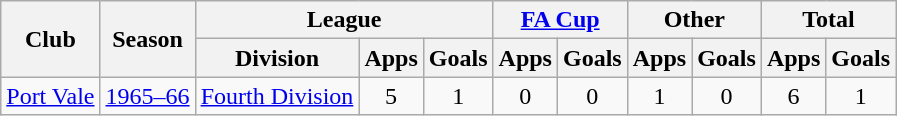<table class="wikitable" style="text-align:center">
<tr>
<th rowspan="2">Club</th>
<th rowspan="2">Season</th>
<th colspan="3">League</th>
<th colspan="2"><a href='#'>FA Cup</a></th>
<th colspan="2">Other</th>
<th colspan="2">Total</th>
</tr>
<tr>
<th>Division</th>
<th>Apps</th>
<th>Goals</th>
<th>Apps</th>
<th>Goals</th>
<th>Apps</th>
<th>Goals</th>
<th>Apps</th>
<th>Goals</th>
</tr>
<tr>
<td><a href='#'>Port Vale</a></td>
<td><a href='#'>1965–66</a></td>
<td><a href='#'>Fourth Division</a></td>
<td>5</td>
<td>1</td>
<td>0</td>
<td>0</td>
<td>1</td>
<td>0</td>
<td>6</td>
<td>1</td>
</tr>
</table>
